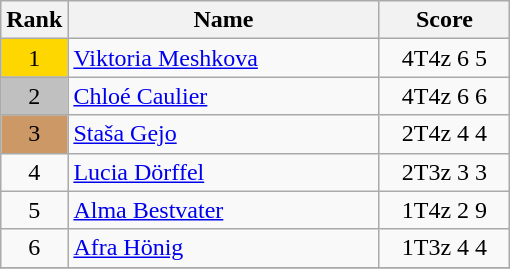<table class="wikitable">
<tr>
<th>Rank</th>
<th width = "200">Name</th>
<th width = "80">Score</th>
</tr>
<tr>
<td align="center" style="background: gold">1</td>
<td> <a href='#'>Viktoria Meshkova</a></td>
<td align="center">4T4z 6 5</td>
</tr>
<tr>
<td align="center" style="background: silver">2</td>
<td> <a href='#'>Chloé Caulier</a></td>
<td align="center">4T4z 6 6</td>
</tr>
<tr>
<td align="center" style="background: #cc9966">3</td>
<td> <a href='#'>Staša Gejo</a></td>
<td align="center">2T4z 4 4</td>
</tr>
<tr>
<td align="center">4</td>
<td> <a href='#'>Lucia Dörffel</a></td>
<td align="center">2T3z 3 3</td>
</tr>
<tr>
<td align="center">5</td>
<td> <a href='#'>Alma Bestvater</a></td>
<td align="center">1T4z 2 9</td>
</tr>
<tr>
<td align="center">6</td>
<td> <a href='#'>Afra Hönig</a></td>
<td align="center">1T3z 4 4</td>
</tr>
<tr>
</tr>
</table>
